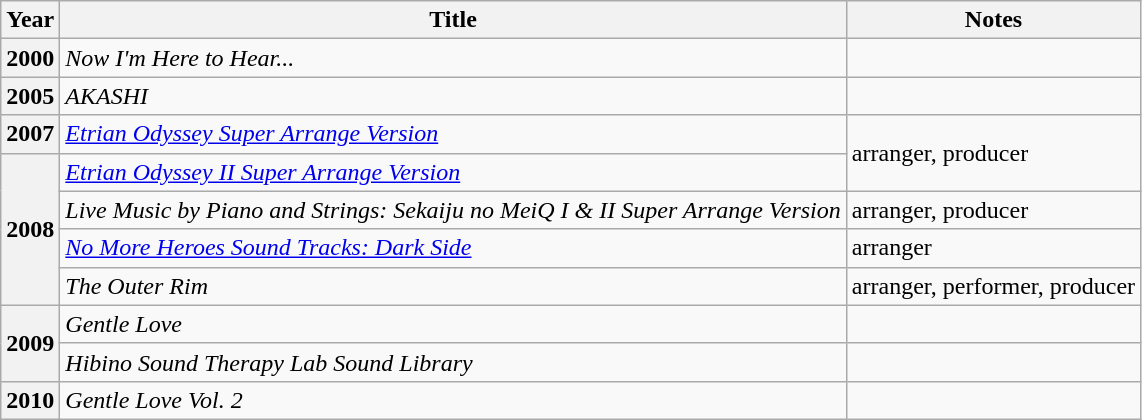<table class="wikitable sortable">
<tr>
<th>Year</th>
<th>Title</th>
<th>Notes</th>
</tr>
<tr>
<th>2000</th>
<td><em>Now I'm Here to Hear...</em></td>
<td></td>
</tr>
<tr>
<th>2005</th>
<td><em>AKASHI</em></td>
<td></td>
</tr>
<tr>
<th>2007</th>
<td><em><a href='#'>Etrian Odyssey Super Arrange Version</a></em></td>
<td rowspan="2">arranger, producer</td>
</tr>
<tr>
<th rowspan="4">2008</th>
<td><em><a href='#'>Etrian Odyssey II Super Arrange Version</a></em></td>
</tr>
<tr>
<td><em>Live Music by Piano and Strings: Sekaiju no MeiQ I & II Super Arrange Version</em></td>
<td>arranger, producer</td>
</tr>
<tr>
<td><em><a href='#'>No More Heroes Sound Tracks: Dark Side</a></em></td>
<td>arranger</td>
</tr>
<tr>
<td><em>The Outer Rim</em></td>
<td>arranger, performer, producer</td>
</tr>
<tr>
<th rowspan="2">2009</th>
<td><em>Gentle Love</em></td>
<td></td>
</tr>
<tr>
<td><em>Hibino Sound Therapy Lab Sound Library</em></td>
<td></td>
</tr>
<tr>
<th>2010</th>
<td><em>Gentle Love Vol. 2</em></td>
<td></td>
</tr>
</table>
